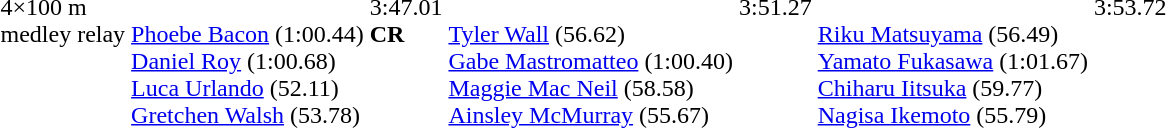<table>
<tr valign="top">
<td>4×100 m<br>medley relay</td>
<td><br><a href='#'>Phoebe Bacon</a> (1:00.44)<br><a href='#'>Daniel Roy</a> (1:00.68)<br><a href='#'>Luca Urlando</a> (52.11)<br><a href='#'>Gretchen Walsh</a> (53.78)</td>
<td>3:47.01<br><strong>CR</strong></td>
<td><br><a href='#'>Tyler Wall</a> (56.62)<br><a href='#'>Gabe Mastromatteo</a> (1:00.40)<br><a href='#'>Maggie Mac Neil</a> (58.58)<br><a href='#'>Ainsley McMurray</a> (55.67)</td>
<td>3:51.27</td>
<td><br><a href='#'>Riku Matsuyama</a> (56.49)<br><a href='#'>Yamato Fukasawa</a> (1:01.67)<br><a href='#'>Chiharu Iitsuka</a> (59.77)<br><a href='#'>Nagisa Ikemoto</a> (55.79)</td>
<td>3:53.72</td>
</tr>
</table>
